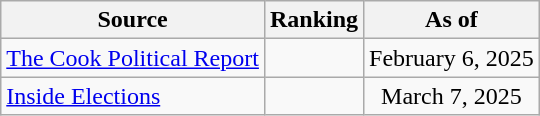<table class="wikitable" style="text-align:center">
<tr>
<th>Source</th>
<th>Ranking</th>
<th>As of</th>
</tr>
<tr>
<td align=left><a href='#'>The Cook Political Report</a></td>
<td></td>
<td>February 6, 2025</td>
</tr>
<tr>
<td align=left><a href='#'>Inside Elections</a></td>
<td></td>
<td>March 7, 2025</td>
</tr>
</table>
